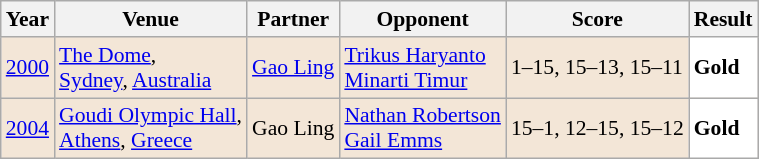<table class="sortable wikitable" style="font-size: 90%;">
<tr>
<th>Year</th>
<th>Venue</th>
<th>Partner</th>
<th>Opponent</th>
<th>Score</th>
<th>Result</th>
</tr>
<tr style="background:#F3E6D7">
<td align="center"><a href='#'>2000</a></td>
<td align="left"><a href='#'>The Dome</a>,<br><a href='#'>Sydney</a>, <a href='#'>Australia</a></td>
<td align="left"> <a href='#'>Gao Ling</a></td>
<td align="left"> <a href='#'>Trikus Haryanto</a> <br>  <a href='#'>Minarti Timur</a></td>
<td align="left">1–15, 15–13, 15–11</td>
<td style="text-align:left; background:white"> <strong>Gold</strong></td>
</tr>
<tr style="background:#F3E6D7">
<td align="center"><a href='#'>2004</a></td>
<td align="left"><a href='#'>Goudi Olympic Hall</a>,<br><a href='#'>Athens</a>, <a href='#'>Greece</a></td>
<td align="left"> Gao Ling</td>
<td align="left"> <a href='#'>Nathan Robertson</a> <br>  <a href='#'>Gail Emms</a></td>
<td align="left">15–1, 12–15, 15–12</td>
<td style="text-align:left; background:white"> <strong>Gold</strong></td>
</tr>
</table>
